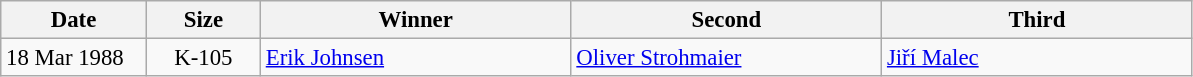<table class="wikitable" style="font-size:95%;">
<tr>
<th width="90">Date</th>
<th width="69">Size</th>
<th width="200">Winner</th>
<th width="200">Second</th>
<th width="200">Third</th>
</tr>
<tr>
<td>18 Mar 1988</td>
<td align=center>K-105</td>
<td> <a href='#'>Erik Johnsen</a></td>
<td> <a href='#'>Oliver Strohmaier</a></td>
<td> <a href='#'>Jiří Malec</a></td>
</tr>
</table>
